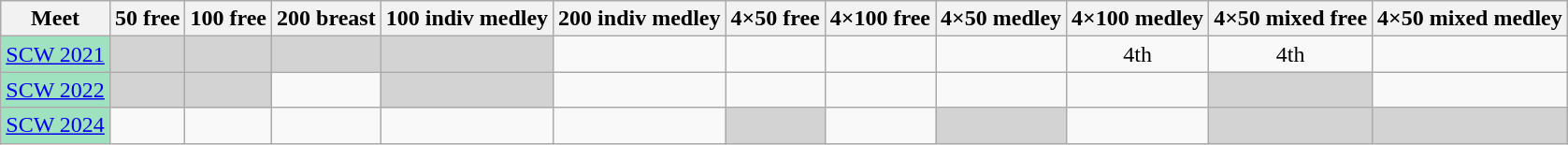<table class="sortable wikitable">
<tr>
<th>Meet</th>
<th class="unsortable">50 free</th>
<th class="unsortable">100 free</th>
<th class="unsortable">200 breast</th>
<th class="unsortable">100 indiv medley</th>
<th class="unsortable">200 indiv medley</th>
<th class="unsortable">4×50 free</th>
<th class="unsortable">4×100 free</th>
<th class="unsortable">4×50 medley</th>
<th class="unsortable">4×100 medley</th>
<th class="unsortable">4×50 mixed free</th>
<th class="unsortable">4×50 mixed medley</th>
</tr>
<tr>
<td style="background:#9fe2bf"><a href='#'>SCW 2021</a></td>
<td style="background:#d3d3d3"></td>
<td style="background:#d3d3d3"></td>
<td style="background:#d3d3d3"></td>
<td style="background:#d3d3d3"></td>
<td align="center"></td>
<td align="center"></td>
<td align="center"></td>
<td align="center"></td>
<td align="center">4th</td>
<td align="center">4th</td>
<td align="center"></td>
</tr>
<tr>
<td style="background:#9fe2bf"><a href='#'>SCW 2022</a></td>
<td style="background:#d3d3d3"></td>
<td style="background:#d3d3d3"></td>
<td align="center"></td>
<td style="background:#d3d3d3"></td>
<td align="center"></td>
<td align="center"></td>
<td align="center"></td>
<td align="center"></td>
<td align="center"></td>
<td style="background:#d3d3d3"></td>
<td align="center"></td>
</tr>
<tr>
<td style="background:#9fe2bf"><a href='#'>SCW 2024</a></td>
<td align="center"></td>
<td align="center"></td>
<td align="center"></td>
<td align="center"></td>
<td align="center"></td>
<td style="background:#d3d3d3"></td>
<td align="center"></td>
<td style="background:#d3d3d3"></td>
<td align="center"></td>
<td style="background:#d3d3d3"></td>
<td style="background:#d3d3d3"></td>
</tr>
</table>
